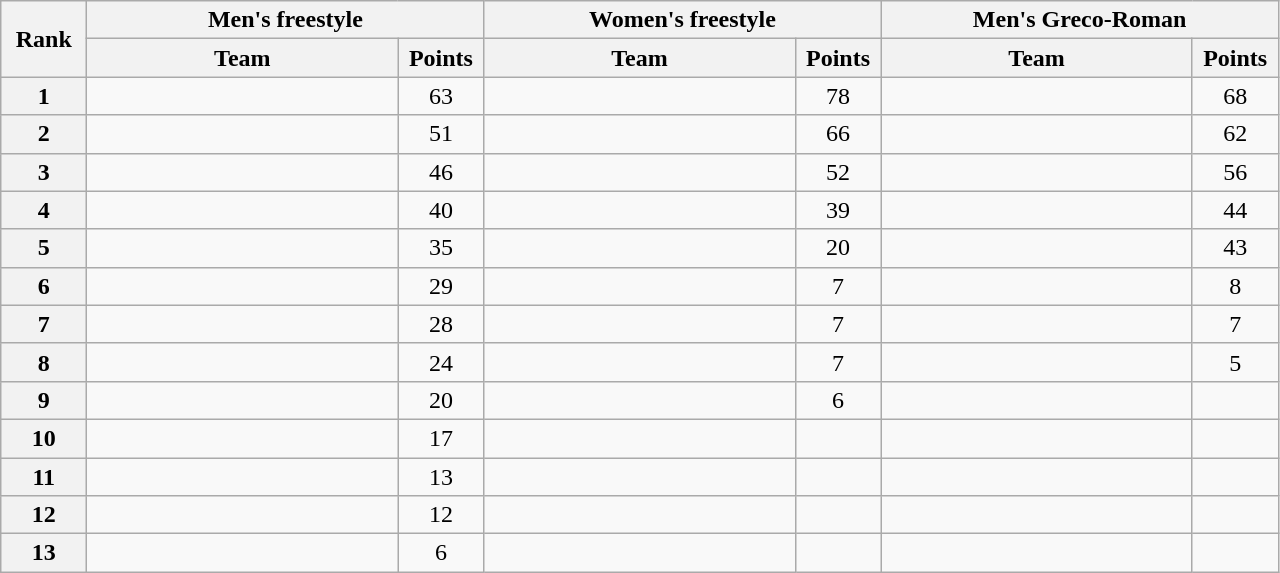<table class="wikitable" style="text-align:center;">
<tr>
<th width=50 rowspan="2">Rank</th>
<th colspan="2">Men's freestyle</th>
<th colspan="2">Women's freestyle</th>
<th colspan="2">Men's Greco-Roman</th>
</tr>
<tr>
<th width=200>Team</th>
<th width=50>Points</th>
<th width=200>Team</th>
<th width=50>Points</th>
<th width=200>Team</th>
<th width=50>Points</th>
</tr>
<tr>
<th>1</th>
<td align=left></td>
<td>63</td>
<td align=left></td>
<td>78</td>
<td align=left></td>
<td>68</td>
</tr>
<tr>
<th>2</th>
<td align=left></td>
<td>51</td>
<td align=left></td>
<td>66</td>
<td align=left></td>
<td>62</td>
</tr>
<tr>
<th>3</th>
<td align=left></td>
<td>46</td>
<td align=left></td>
<td>52</td>
<td align=left></td>
<td>56</td>
</tr>
<tr>
<th>4</th>
<td align=left></td>
<td>40</td>
<td align=left></td>
<td>39</td>
<td align=left></td>
<td>44</td>
</tr>
<tr>
<th>5</th>
<td align=left></td>
<td>35</td>
<td align=left></td>
<td>20</td>
<td align=left></td>
<td>43</td>
</tr>
<tr>
<th>6</th>
<td align=left></td>
<td>29</td>
<td align=left></td>
<td>7</td>
<td align=left></td>
<td>8</td>
</tr>
<tr>
<th>7</th>
<td align=left></td>
<td>28</td>
<td align=left></td>
<td>7</td>
<td align=left></td>
<td>7</td>
</tr>
<tr>
<th>8</th>
<td align=left></td>
<td>24</td>
<td align=left></td>
<td>7</td>
<td align=left></td>
<td>5</td>
</tr>
<tr>
<th>9</th>
<td align=left></td>
<td>20</td>
<td align=left></td>
<td>6</td>
<td></td>
<td></td>
</tr>
<tr>
<th>10</th>
<td align=left></td>
<td>17</td>
<td></td>
<td></td>
<td></td>
<td></td>
</tr>
<tr>
<th>11</th>
<td align=left></td>
<td>13</td>
<td></td>
<td></td>
<td></td>
<td></td>
</tr>
<tr>
<th>12</th>
<td align=left></td>
<td>12</td>
<td></td>
<td></td>
<td></td>
<td></td>
</tr>
<tr>
<th>13</th>
<td align=left></td>
<td>6</td>
<td></td>
<td></td>
<td></td>
<td></td>
</tr>
</table>
